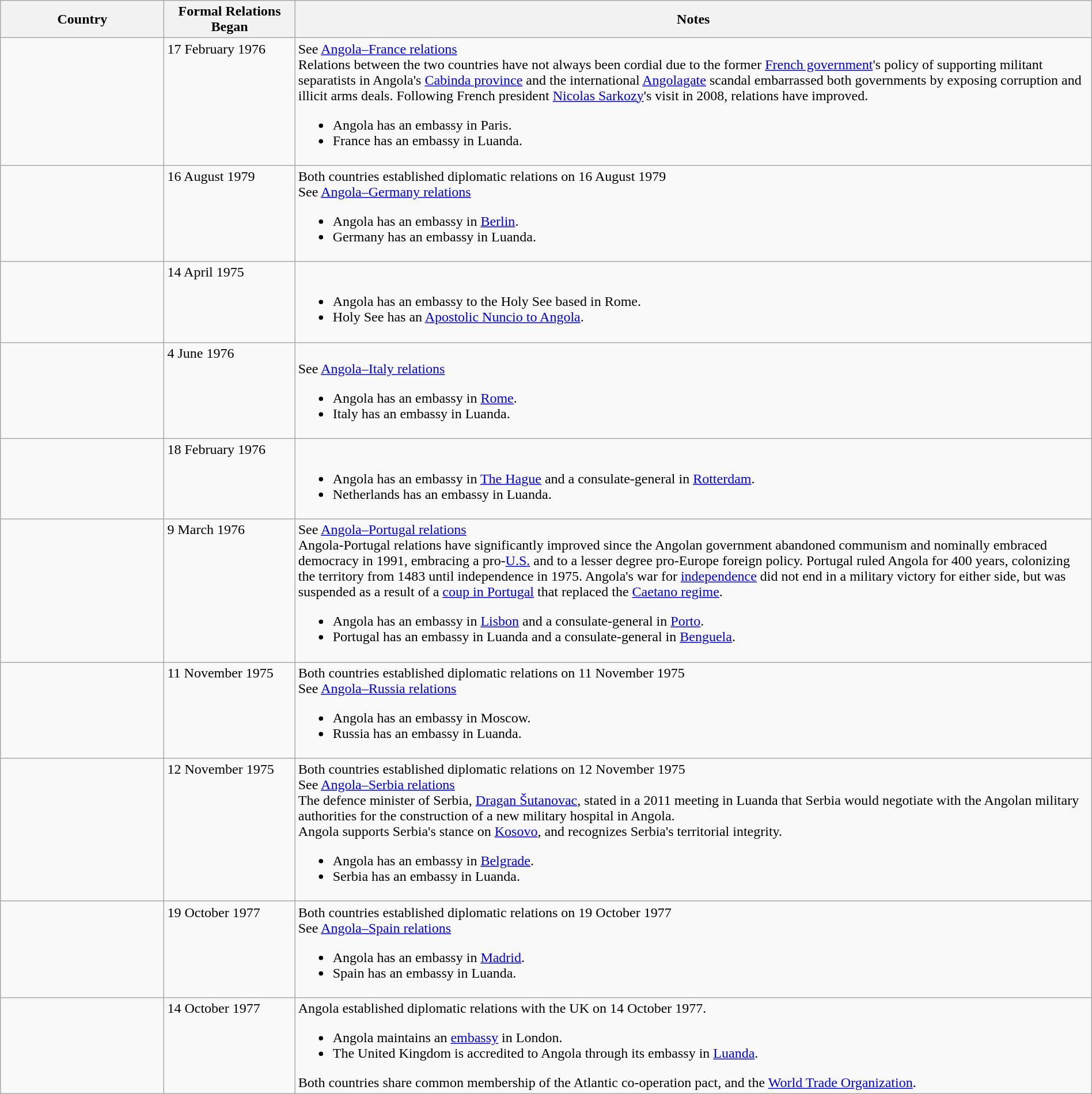<table class="wikitable sortable" style="width:100%; margin:auto;">
<tr>
<th style="width:15%;">Country</th>
<th style="width:12%;">Formal Relations Began</th>
<th>Notes</th>
</tr>
<tr valign="top">
<td></td>
<td>17 February 1976</td>
<td>See <a href='#'>Angola–France relations</a><br>Relations between the two countries have not always been cordial due to the former <a href='#'>French government</a>'s policy of supporting militant separatists in Angola's <a href='#'>Cabinda province</a> and the international <a href='#'>Angolagate</a> scandal embarrassed both governments by exposing corruption and illicit arms deals. Following French president <a href='#'>Nicolas Sarkozy</a>'s visit in 2008, relations have improved.<ul><li>Angola has an embassy in Paris.</li><li>France has an embassy in Luanda.</li></ul></td>
</tr>
<tr valign="top">
<td></td>
<td>16 August 1979</td>
<td>Both countries established diplomatic relations on 16 August 1979<br>See <a href='#'>Angola–Germany relations</a><ul><li>Angola has an embassy in <a href='#'>Berlin</a>.</li><li>Germany has an embassy in Luanda.</li></ul></td>
</tr>
<tr valign="top">
<td></td>
<td>14 April 1975</td>
<td><br><ul><li>Angola has an embassy to the Holy See based in Rome.</li><li>Holy See has an <a href='#'>Apostolic Nuncio to Angola</a>.</li></ul></td>
</tr>
<tr valign="top">
<td></td>
<td>4 June 1976</td>
<td><br>See <a href='#'>Angola–Italy relations</a><ul><li>Angola has an embassy in <a href='#'>Rome</a>.</li><li>Italy has an embassy in Luanda.</li></ul></td>
</tr>
<tr valign="top">
<td></td>
<td>18 February 1976</td>
<td><br><ul><li>Angola has an embassy in <a href='#'>The Hague</a> and a consulate-general in <a href='#'>Rotterdam</a>.</li><li>Netherlands has an embassy in Luanda.</li></ul></td>
</tr>
<tr valign="top">
<td></td>
<td>9 March 1976</td>
<td>See <a href='#'>Angola–Portugal relations</a><br>Angola-Portugal relations have significantly improved since the Angolan government abandoned communism and nominally embraced democracy in 1991, embracing a pro-<a href='#'>U.S.</a> and to a lesser degree pro-Europe foreign policy. Portugal ruled Angola for 400 years, colonizing the territory from 1483 until independence in 1975. Angola's war for <a href='#'>independence</a> did not end in a military victory for either side, but was suspended as a result of a <a href='#'>coup in Portugal</a> that replaced the <a href='#'>Caetano regime</a>.<ul><li>Angola has an embassy in <a href='#'>Lisbon</a> and a consulate-general in <a href='#'>Porto</a>.</li><li>Portugal has an embassy in Luanda and a consulate-general in <a href='#'>Benguela</a>.</li></ul></td>
</tr>
<tr valign="top">
<td></td>
<td>11 November 1975</td>
<td>Both countries established diplomatic relations on 11 November 1975<br>See <a href='#'>Angola–Russia relations</a><ul><li>Angola has an embassy in Moscow.</li><li>Russia has an embassy in Luanda.</li></ul></td>
</tr>
<tr valign="top">
<td></td>
<td>12 November 1975</td>
<td>Both countries established diplomatic relations on 12 November 1975<br>See <a href='#'>Angola–Serbia relations</a><br>The defence minister of Serbia, <a href='#'>Dragan Šutanovac</a>, stated in a 2011 meeting in Luanda that Serbia would negotiate with the Angolan military authorities for the construction of a new military hospital in Angola.<br>Angola supports Serbia's stance on <a href='#'>Kosovo</a>, and recognizes Serbia's territorial integrity.<ul><li>Angola has an embassy in <a href='#'>Belgrade</a>.</li><li>Serbia has an embassy in Luanda.</li></ul></td>
</tr>
<tr valign="top">
<td></td>
<td>19 October 1977</td>
<td>Both countries established diplomatic relations on 19 October 1977<br>See <a href='#'>Angola–Spain relations</a><ul><li>Angola has an embassy in <a href='#'>Madrid</a>.</li><li>Spain has an embassy in Luanda.</li></ul></td>
</tr>
<tr valign="top">
<td></td>
<td>14 October 1977</td>
<td>Angola established diplomatic relations with the UK on 14 October 1977.<br><ul><li>Angola maintains an <a href='#'>embassy</a> in London.</li><li>The United Kingdom is accredited to Angola through its embassy in <a href='#'>Luanda</a>.</li></ul>Both countries share common membership of the Atlantic co-operation pact, and the <a href='#'>World Trade Organization</a>.</td>
</tr>
</table>
